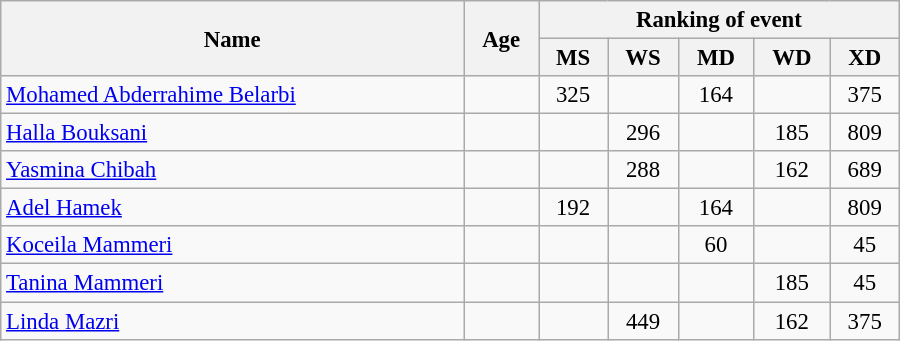<table class="wikitable" style="width:600px; font-size:95%; text-align:center">
<tr>
<th rowspan="2" align="left">Name</th>
<th rowspan="2" align="left">Age</th>
<th colspan="5" align="center">Ranking of event</th>
</tr>
<tr>
<th align="left">MS</th>
<th align="left">WS</th>
<th align="left">MD</th>
<th align="left">WD</th>
<th align="left">XD</th>
</tr>
<tr>
<td align="left"><a href='#'>Mohamed Abderrahime Belarbi</a></td>
<td align="left"></td>
<td>325</td>
<td></td>
<td>164</td>
<td></td>
<td>375</td>
</tr>
<tr>
<td align="left"><a href='#'>Halla Bouksani</a></td>
<td align="left"></td>
<td></td>
<td>296</td>
<td></td>
<td>185</td>
<td>809</td>
</tr>
<tr>
<td align="left"><a href='#'>Yasmina Chibah</a></td>
<td align="left"></td>
<td></td>
<td>288</td>
<td></td>
<td>162</td>
<td>689</td>
</tr>
<tr>
<td align="left"><a href='#'>Adel Hamek</a></td>
<td align="left"></td>
<td>192</td>
<td></td>
<td>164</td>
<td></td>
<td>809</td>
</tr>
<tr>
<td align="left"><a href='#'>Koceila Mammeri</a></td>
<td align="left"></td>
<td></td>
<td></td>
<td>60</td>
<td></td>
<td>45</td>
</tr>
<tr>
<td align="left"><a href='#'>Tanina Mammeri</a></td>
<td align="left"></td>
<td></td>
<td></td>
<td></td>
<td>185</td>
<td>45</td>
</tr>
<tr>
<td align="left"><a href='#'>Linda Mazri</a></td>
<td align="left"></td>
<td></td>
<td>449</td>
<td></td>
<td>162</td>
<td>375</td>
</tr>
</table>
